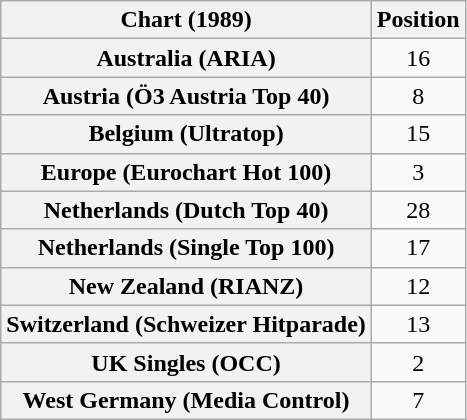<table class="wikitable sortable plainrowheaders" style="text-align:center">
<tr>
<th>Chart (1989)</th>
<th>Position</th>
</tr>
<tr>
<th scope="row">Australia (ARIA)</th>
<td>16</td>
</tr>
<tr>
<th scope="row">Austria (Ö3 Austria Top 40)</th>
<td>8</td>
</tr>
<tr>
<th scope="row">Belgium (Ultratop)</th>
<td>15</td>
</tr>
<tr>
<th scope="row">Europe (Eurochart Hot 100)</th>
<td>3</td>
</tr>
<tr>
<th scope="row">Netherlands (Dutch Top 40)</th>
<td>28</td>
</tr>
<tr>
<th scope="row">Netherlands (Single Top 100)</th>
<td>17</td>
</tr>
<tr>
<th scope="row">New Zealand (RIANZ)</th>
<td>12</td>
</tr>
<tr>
<th scope="row">Switzerland (Schweizer Hitparade)</th>
<td>13</td>
</tr>
<tr>
<th scope="row">UK Singles (OCC)</th>
<td>2</td>
</tr>
<tr>
<th scope="row">West Germany (Media Control)</th>
<td>7</td>
</tr>
</table>
